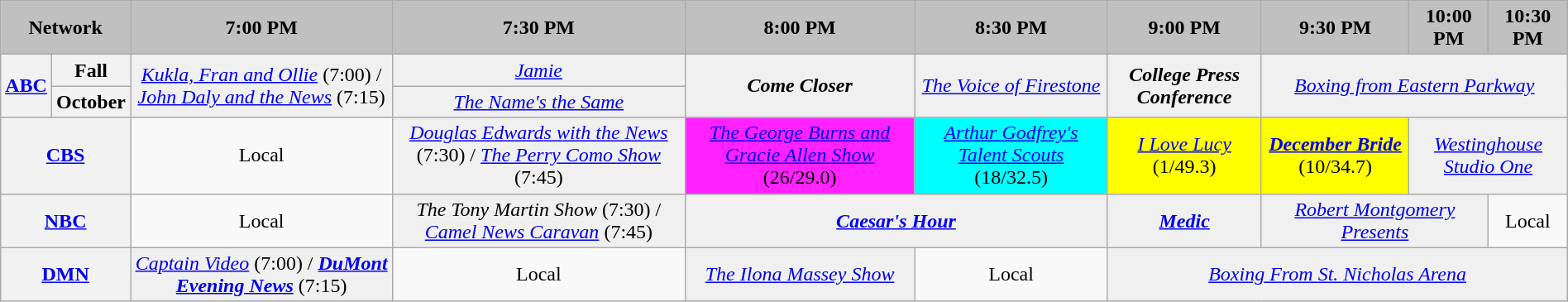<table class="wikitable" style="width:100%;margin-right:0;text-align:center">
<tr>
<th style="background-color:#C0C0C0;text-align:center" colspan="2">Network</th>
<th style="background-color:#C0C0C0;text-align:center">7:00 PM</th>
<th style="background-color:#C0C0C0;text-align:center">7:30 PM</th>
<th style="background-color:#C0C0C0;text-align:center">8:00 PM</th>
<th style="background-color:#C0C0C0;text-align:center">8:30 PM</th>
<th style="background-color:#C0C0C0;text-align:center">9:00 PM</th>
<th style="background-color:#C0C0C0;text-align:center">9:30 PM</th>
<th style="background-color:#C0C0C0;text-align:center">10:00 PM</th>
<th style="background-color:#C0C0C0;text-align:center">10:30 PM</th>
</tr>
<tr>
<th rowspan="2"><a href='#'>ABC</a></th>
<th>Fall</th>
<td style="background:#F0F0F0;" rowspan="2"><em><a href='#'>Kukla, Fran and Ollie</a></em> (7:00) / <em><a href='#'>John Daly and the News</a></em> (7:15)</td>
<td style="background:#F0F0F0;"><em><a href='#'>Jamie</a></em></td>
<td style="background:#F0F0F0;" rowspan="2"><strong><em>Come Closer</em></strong></td>
<td style="background:#F0F0F0;" rowspan="2"><em><a href='#'>The Voice of Firestone</a></em></td>
<td style="background:#F0F0F0;" rowspan="2"><strong><em>College Press Conference</em></strong></td>
<td colspan="3" style="background:#F0F0F0;" rowspan="2"><em><a href='#'>Boxing from Eastern Parkway</a></em></td>
</tr>
<tr>
<th>October</th>
<td style="background:#F0F0F0;"><em><a href='#'>The Name's the Same</a></em></td>
</tr>
<tr>
<th colspan="2"><a href='#'>CBS</a></th>
<td>Local</td>
<td style="background:#F0F0F0;"><em><a href='#'>Douglas Edwards with the News</a></em> (7:30) / <em><a href='#'>The Perry Como Show</a></em> (7:45)</td>
<td style="background:#FF22FF;"><em><a href='#'>The George Burns and Gracie Allen Show</a></em> (26/29.0)</td>
<td style="background:#00FFFF;"><em><a href='#'>Arthur Godfrey's Talent Scouts</a></em> (18/32.5)</td>
<td style="background:#FFFF00;"><em><a href='#'>I Love Lucy</a></em> (1/49.3)</td>
<td style="background:#FFFF00;"><strong><em><a href='#'>December Bride</a></em></strong> (10/34.7)</td>
<td colspan="2" style="background:#F0F0F0;"><em><a href='#'>Westinghouse Studio One</a></em></td>
</tr>
<tr>
<th colspan="2"><a href='#'>NBC</a></th>
<td>Local</td>
<td style="background:#F0F0F0;"><em>The Tony Martin Show</em> (7:30) / <em><a href='#'>Camel News Caravan</a></em> (7:45)</td>
<td colspan="2" style="background:#F0F0F0;"><strong><em><a href='#'>Caesar's Hour</a></em></strong></td>
<td style="background:#F0F0F0;"><strong><em><a href='#'>Medic</a></em></strong></td>
<td colspan="2" style="background:#F0F0F0;"><em><a href='#'>Robert Montgomery Presents</a></em></td>
<td>Local</td>
</tr>
<tr>
<th colspan="2"><a href='#'>DMN</a></th>
<td style="background:#F0F0F0;"><em><a href='#'>Captain Video</a></em> (7:00) / <strong><em><a href='#'>DuMont Evening News</a></em></strong> (7:15)</td>
<td>Local</td>
<td style="background:#F0F0F0;"><em><a href='#'>The Ilona Massey Show</a></em></td>
<td>Local</td>
<td colspan="4" style="background:#F0F0F0;"><em><a href='#'>Boxing From St. Nicholas Arena</a></em></td>
</tr>
</table>
